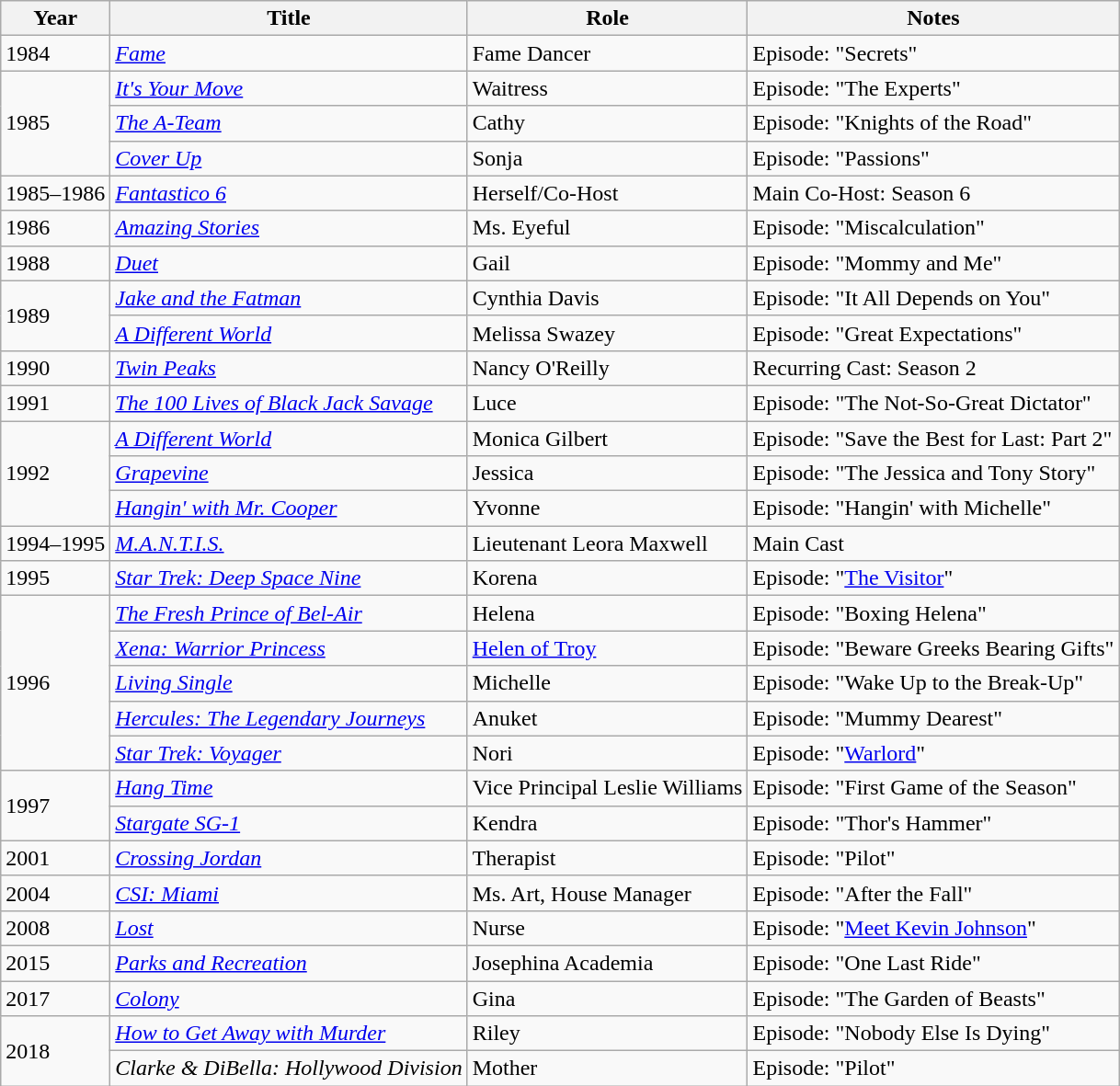<table class="wikitable sortable">
<tr>
<th>Year</th>
<th>Title</th>
<th>Role</th>
<th>Notes</th>
</tr>
<tr>
<td>1984</td>
<td><em><a href='#'>Fame</a></em></td>
<td>Fame Dancer</td>
<td>Episode: "Secrets"</td>
</tr>
<tr>
<td rowspan=3>1985</td>
<td><em><a href='#'>It's Your Move</a></em></td>
<td>Waitress</td>
<td>Episode: "The Experts"</td>
</tr>
<tr>
<td><em><a href='#'>The A-Team</a></em></td>
<td>Cathy</td>
<td>Episode: "Knights of the Road"</td>
</tr>
<tr>
<td><em><a href='#'>Cover Up</a></em></td>
<td>Sonja</td>
<td>Episode: "Passions"</td>
</tr>
<tr>
<td>1985–1986</td>
<td><em><a href='#'>Fantastico 6</a></em></td>
<td>Herself/Co-Host</td>
<td>Main Co-Host: Season 6</td>
</tr>
<tr>
<td>1986</td>
<td><em><a href='#'>Amazing Stories</a></em></td>
<td>Ms. Eyeful</td>
<td>Episode: "Miscalculation"</td>
</tr>
<tr>
<td>1988</td>
<td><em><a href='#'>Duet</a></em></td>
<td>Gail</td>
<td>Episode: "Mommy and Me"</td>
</tr>
<tr>
<td rowspan=2>1989</td>
<td><em><a href='#'>Jake and the Fatman</a></em></td>
<td>Cynthia Davis</td>
<td>Episode: "It All Depends on You"</td>
</tr>
<tr>
<td><em><a href='#'>A Different World</a></em></td>
<td>Melissa Swazey</td>
<td>Episode: "Great Expectations"</td>
</tr>
<tr>
<td>1990</td>
<td><em><a href='#'>Twin Peaks</a></em></td>
<td>Nancy O'Reilly</td>
<td>Recurring Cast: Season 2</td>
</tr>
<tr>
<td>1991</td>
<td><em><a href='#'>The 100 Lives of Black Jack Savage</a></em></td>
<td>Luce</td>
<td>Episode: "The Not-So-Great Dictator"</td>
</tr>
<tr>
<td rowspan=3>1992</td>
<td><em><a href='#'>A Different World</a></em></td>
<td>Monica Gilbert</td>
<td>Episode: "Save the Best for Last: Part 2"</td>
</tr>
<tr>
<td><em><a href='#'>Grapevine</a></em></td>
<td>Jessica</td>
<td>Episode: "The Jessica and Tony Story"</td>
</tr>
<tr>
<td><em><a href='#'>Hangin' with Mr. Cooper</a></em></td>
<td>Yvonne</td>
<td>Episode: "Hangin' with Michelle"</td>
</tr>
<tr>
<td>1994–1995</td>
<td><em><a href='#'>M.A.N.T.I.S.</a></em></td>
<td>Lieutenant Leora Maxwell</td>
<td>Main Cast</td>
</tr>
<tr>
<td>1995</td>
<td><em><a href='#'>Star Trek: Deep Space Nine</a></em></td>
<td>Korena</td>
<td>Episode: "<a href='#'>The Visitor</a>"</td>
</tr>
<tr>
<td rowspan=5>1996</td>
<td><em><a href='#'>The Fresh Prince of Bel-Air</a></em></td>
<td>Helena</td>
<td>Episode: "Boxing Helena"</td>
</tr>
<tr>
<td><em><a href='#'>Xena: Warrior Princess</a></em></td>
<td><a href='#'>Helen of Troy</a></td>
<td>Episode: "Beware Greeks Bearing Gifts"</td>
</tr>
<tr>
<td><em><a href='#'>Living Single</a></em></td>
<td>Michelle</td>
<td>Episode: "Wake Up to the Break-Up"</td>
</tr>
<tr>
<td><em><a href='#'>Hercules: The Legendary Journeys</a></em></td>
<td>Anuket</td>
<td>Episode: "Mummy Dearest"</td>
</tr>
<tr>
<td><em><a href='#'>Star Trek: Voyager</a></em></td>
<td>Nori</td>
<td>Episode: "<a href='#'>Warlord</a>"</td>
</tr>
<tr>
<td rowspan=2>1997</td>
<td><em><a href='#'>Hang Time</a></em></td>
<td>Vice Principal Leslie Williams</td>
<td>Episode: "First Game of the Season"</td>
</tr>
<tr>
<td><em><a href='#'>Stargate SG-1</a></em></td>
<td>Kendra</td>
<td>Episode: "Thor's Hammer"</td>
</tr>
<tr>
<td>2001</td>
<td><em><a href='#'>Crossing Jordan</a></em></td>
<td>Therapist</td>
<td>Episode: "Pilot"</td>
</tr>
<tr>
<td>2004</td>
<td><em><a href='#'>CSI: Miami</a></em></td>
<td>Ms. Art, House Manager</td>
<td>Episode: "After the Fall"</td>
</tr>
<tr>
<td>2008</td>
<td><em><a href='#'>Lost</a></em></td>
<td>Nurse</td>
<td>Episode: "<a href='#'>Meet Kevin Johnson</a>"</td>
</tr>
<tr>
<td>2015</td>
<td><em><a href='#'>Parks and Recreation</a></em></td>
<td>Josephina Academia</td>
<td>Episode: "One Last Ride"</td>
</tr>
<tr>
<td>2017</td>
<td><em><a href='#'>Colony</a></em></td>
<td>Gina</td>
<td>Episode: "The Garden of Beasts"</td>
</tr>
<tr>
<td rowspan=2>2018</td>
<td><em><a href='#'>How to Get Away with Murder</a></em></td>
<td>Riley</td>
<td>Episode: "Nobody Else Is Dying"</td>
</tr>
<tr>
<td><em>Clarke & DiBella: Hollywood Division</em></td>
<td>Mother</td>
<td>Episode: "Pilot"</td>
</tr>
</table>
